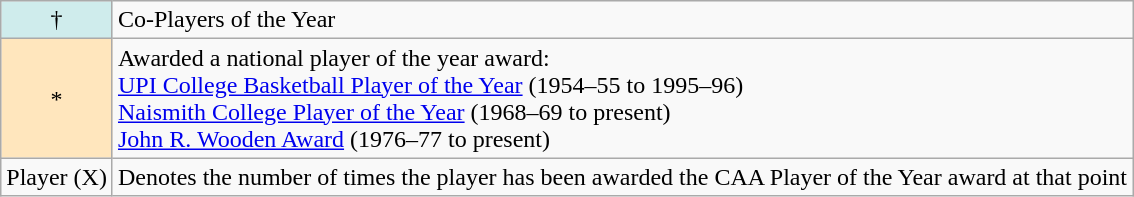<table class="wikitable">
<tr>
<td style="background-color:#CFECEC;" align="center">†</td>
<td>Co-Players of the Year</td>
</tr>
<tr>
<td style="background-color:#FFE6BD;" align="center">*</td>
<td>Awarded a national player of the year award: <br><a href='#'>UPI College Basketball Player of the Year</a> (1954–55 to 1995–96)<br> <a href='#'>Naismith College Player of the Year</a> (1968–69 to present)<br> <a href='#'>John R. Wooden Award</a> (1976–77 to present)</td>
</tr>
<tr>
<td>Player (X)</td>
<td>Denotes the number of times the player has been awarded the CAA Player of the Year award at that point</td>
</tr>
</table>
